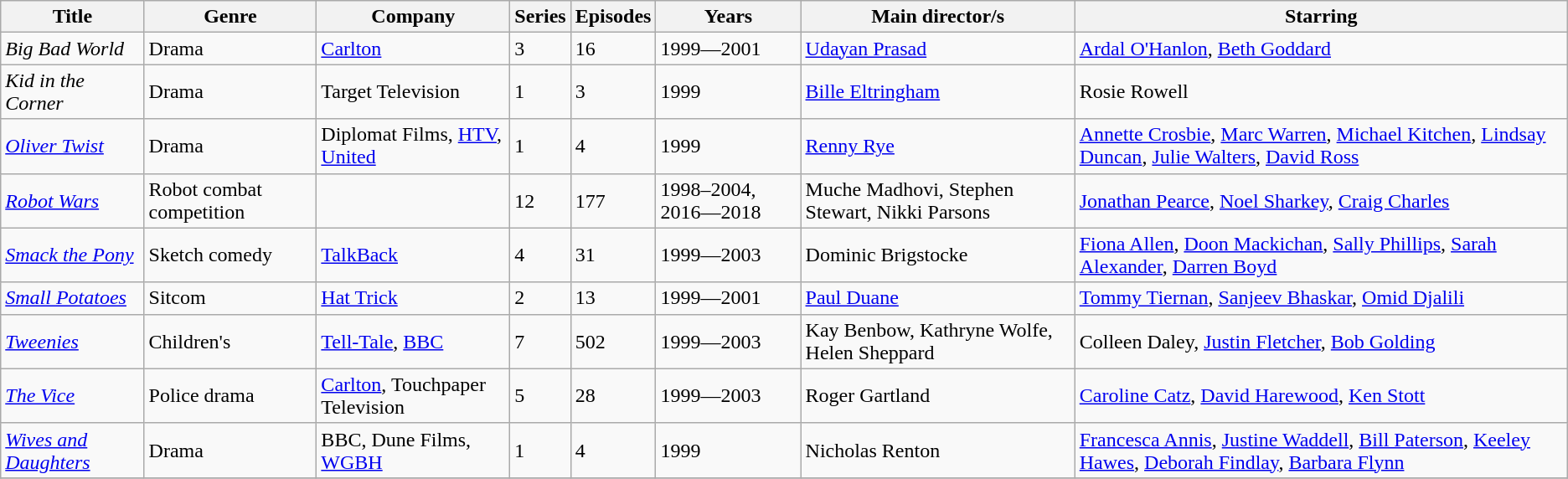<table class="wikitable unsortable">
<tr>
<th>Title</th>
<th>Genre</th>
<th>Company</th>
<th>Series</th>
<th>Episodes</th>
<th>Years</th>
<th>Main director/s</th>
<th>Starring</th>
</tr>
<tr>
<td><em>Big Bad World</em></td>
<td>Drama</td>
<td><a href='#'>Carlton</a></td>
<td>3</td>
<td>16</td>
<td>1999—2001</td>
<td><a href='#'>Udayan Prasad</a></td>
<td><a href='#'>Ardal O'Hanlon</a>, <a href='#'>Beth Goddard</a></td>
</tr>
<tr>
<td><em>Kid in the Corner</em></td>
<td>Drama</td>
<td>Target Television</td>
<td>1</td>
<td>3</td>
<td>1999</td>
<td><a href='#'>Bille Eltringham</a></td>
<td>Rosie Rowell</td>
</tr>
<tr>
<td><em><a href='#'>Oliver Twist</a></em></td>
<td>Drama</td>
<td>Diplomat Films, <a href='#'>HTV</a>, <a href='#'>United</a></td>
<td>1</td>
<td>4</td>
<td>1999</td>
<td><a href='#'>Renny Rye</a></td>
<td><a href='#'>Annette Crosbie</a>, <a href='#'>Marc Warren</a>, <a href='#'>Michael Kitchen</a>, <a href='#'>Lindsay Duncan</a>, <a href='#'>Julie Walters</a>, <a href='#'>David Ross</a></td>
</tr>
<tr>
<td><em><a href='#'>Robot Wars</a></em></td>
<td>Robot combat competition</td>
<td></td>
<td>12</td>
<td>177</td>
<td>1998–2004, 2016—2018</td>
<td>Muche Madhovi, Stephen Stewart, Nikki Parsons</td>
<td><a href='#'>Jonathan Pearce</a>, <a href='#'>Noel Sharkey</a>, <a href='#'>Craig Charles</a></td>
</tr>
<tr>
<td><em><a href='#'>Smack the Pony</a></em></td>
<td>Sketch comedy</td>
<td><a href='#'>TalkBack</a></td>
<td>4</td>
<td>31</td>
<td>1999—2003</td>
<td>Dominic Brigstocke</td>
<td><a href='#'>Fiona Allen</a>, <a href='#'>Doon Mackichan</a>, <a href='#'>Sally Phillips</a>, <a href='#'>Sarah Alexander</a>, <a href='#'>Darren Boyd</a></td>
</tr>
<tr>
<td><em><a href='#'>Small Potatoes</a></em></td>
<td>Sitcom</td>
<td><a href='#'>Hat Trick</a></td>
<td>2</td>
<td>13</td>
<td>1999—2001</td>
<td><a href='#'>Paul Duane</a></td>
<td><a href='#'>Tommy Tiernan</a>, <a href='#'>Sanjeev Bhaskar</a>, <a href='#'>Omid Djalili</a></td>
</tr>
<tr>
<td><em><a href='#'>Tweenies</a></em></td>
<td>Children's</td>
<td><a href='#'>Tell-Tale</a>, <a href='#'>BBC</a></td>
<td>7</td>
<td>502</td>
<td>1999—2003</td>
<td>Kay Benbow, Kathryne Wolfe, Helen Sheppard</td>
<td>Colleen Daley, <a href='#'>Justin Fletcher</a>, <a href='#'>Bob Golding</a></td>
</tr>
<tr>
<td><em><a href='#'>The Vice</a></em></td>
<td>Police drama</td>
<td><a href='#'>Carlton</a>, Touchpaper Television</td>
<td>5</td>
<td>28</td>
<td>1999—2003</td>
<td>Roger Gartland</td>
<td><a href='#'>Caroline Catz</a>, <a href='#'>David Harewood</a>, <a href='#'>Ken Stott</a></td>
</tr>
<tr>
<td><em><a href='#'>Wives and Daughters</a></em></td>
<td>Drama</td>
<td>BBC, Dune Films, <a href='#'>WGBH</a></td>
<td>1</td>
<td>4</td>
<td>1999</td>
<td>Nicholas Renton</td>
<td><a href='#'>Francesca Annis</a>, <a href='#'>Justine Waddell</a>, <a href='#'>Bill Paterson</a>, <a href='#'>Keeley Hawes</a>, <a href='#'>Deborah Findlay</a>, <a href='#'>Barbara Flynn</a></td>
</tr>
<tr>
</tr>
</table>
